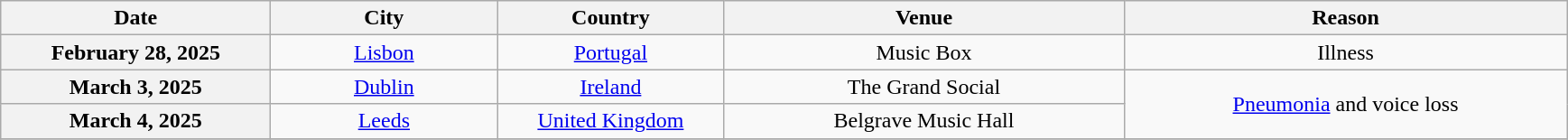<table class="wikitable plainrowheaders" style="text-align:center;">
<tr>
<th scope="col" style="width:12em;">Date</th>
<th scope="col" style="width:10em;">City</th>
<th scope="col" style="width:10em;">Country</th>
<th scope="col" style="width:18em;">Venue</th>
<th scope="col" style="width:20em;">Reason</th>
</tr>
<tr>
<th scope="row" style="text-align:center;">February 28, 2025</th>
<td><a href='#'>Lisbon</a></td>
<td><a href='#'>Portugal</a></td>
<td>Music Box</td>
<td>Illness</td>
</tr>
<tr>
<th scope="row" style="text-align:center;">March 3, 2025</th>
<td><a href='#'>Dublin</a></td>
<td><a href='#'>Ireland</a></td>
<td>The Grand Social</td>
<td rowspan="2"><a href='#'>Pneumonia</a> and voice loss</td>
</tr>
<tr>
<th scope="row" style="text-align:center;">March 4, 2025</th>
<td><a href='#'>Leeds</a></td>
<td><a href='#'>United Kingdom</a></td>
<td>Belgrave Music Hall</td>
</tr>
<tr>
</tr>
</table>
